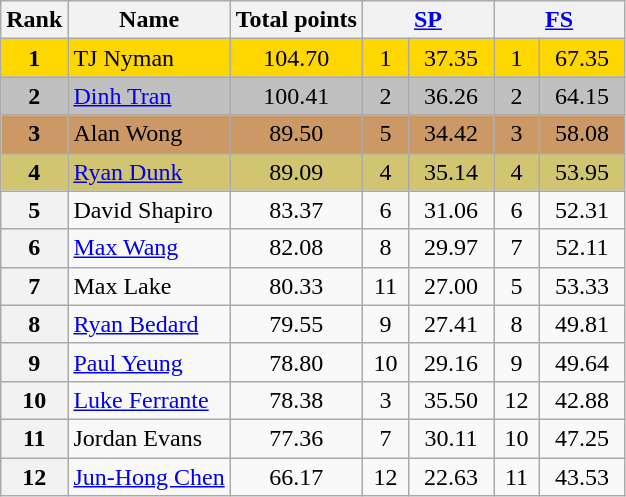<table class="wikitable sortable">
<tr>
<th>Rank</th>
<th>Name</th>
<th>Total points</th>
<th colspan="2" width="80px"><a href='#'>SP</a></th>
<th colspan="2" width="80px"><a href='#'>FS</a></th>
</tr>
<tr bgcolor="gold">
<td align="center"><strong>1</strong></td>
<td>TJ Nyman</td>
<td align="center">104.70</td>
<td align="center">1</td>
<td align="center">37.35</td>
<td align="center">1</td>
<td align="center">67.35</td>
</tr>
<tr bgcolor="silver">
<td align="center"><strong>2</strong></td>
<td><a href='#'>Dinh Tran</a></td>
<td align="center">100.41</td>
<td align="center">2</td>
<td align="center">36.26</td>
<td align="center">2</td>
<td align="center">64.15</td>
</tr>
<tr bgcolor="cc9966">
<td align="center"><strong>3</strong></td>
<td>Alan Wong</td>
<td align="center">89.50</td>
<td align="center">5</td>
<td align="center">34.42</td>
<td align="center">3</td>
<td align="center">58.08</td>
</tr>
<tr bgcolor="#d1c571">
<td align="center"><strong>4</strong></td>
<td><a href='#'>Ryan Dunk</a></td>
<td align="center">89.09</td>
<td align="center">4</td>
<td align="center">35.14</td>
<td align="center">4</td>
<td align="center">53.95</td>
</tr>
<tr>
<th>5</th>
<td>David Shapiro</td>
<td align="center">83.37</td>
<td align="center">6</td>
<td align="center">31.06</td>
<td align="center">6</td>
<td align="center">52.31</td>
</tr>
<tr>
<th>6</th>
<td><a href='#'>Max Wang</a></td>
<td align="center">82.08</td>
<td align="center">8</td>
<td align="center">29.97</td>
<td align="center">7</td>
<td align="center">52.11</td>
</tr>
<tr>
<th>7</th>
<td>Max Lake</td>
<td align="center">80.33</td>
<td align="center">11</td>
<td align="center">27.00</td>
<td align="center">5</td>
<td align="center">53.33</td>
</tr>
<tr>
<th>8</th>
<td><a href='#'>Ryan Bedard</a></td>
<td align="center">79.55</td>
<td align="center">9</td>
<td align="center">27.41</td>
<td align="center">8</td>
<td align="center">49.81</td>
</tr>
<tr>
<th>9</th>
<td><a href='#'>Paul Yeung</a></td>
<td align="center">78.80</td>
<td align="center">10</td>
<td align="center">29.16</td>
<td align="center">9</td>
<td align="center">49.64</td>
</tr>
<tr>
<th>10</th>
<td><a href='#'>Luke Ferrante</a></td>
<td align="center">78.38</td>
<td align="center">3</td>
<td align="center">35.50</td>
<td align="center">12</td>
<td align="center">42.88</td>
</tr>
<tr>
<th>11</th>
<td>Jordan Evans</td>
<td align="center">77.36</td>
<td align="center">7</td>
<td align="center">30.11</td>
<td align="center">10</td>
<td align="center">47.25</td>
</tr>
<tr>
<th>12</th>
<td><a href='#'>Jun-Hong Chen</a></td>
<td align="center">66.17</td>
<td align="center">12</td>
<td align="center">22.63</td>
<td align="center">11</td>
<td align="center">43.53</td>
</tr>
</table>
